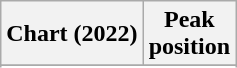<table class="wikitable sortable plainrowheaders" style="text-align:center">
<tr>
<th scope="col">Chart (2022)</th>
<th scope="col">Peak<br>position</th>
</tr>
<tr>
</tr>
<tr>
</tr>
<tr>
</tr>
<tr>
</tr>
<tr>
</tr>
<tr>
</tr>
</table>
